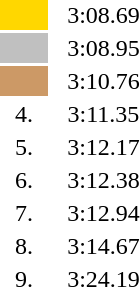<table style="text-align:center">
<tr>
<td width=30 bgcolor=gold></td>
<td align=left></td>
<td width=60>3:08.69</td>
</tr>
<tr>
<td bgcolor=silver></td>
<td align=left></td>
<td>3:08.95</td>
</tr>
<tr>
<td bgcolor=cc9966></td>
<td align=left></td>
<td>3:10.76</td>
</tr>
<tr>
<td>4.</td>
<td align=left></td>
<td>3:11.35</td>
</tr>
<tr>
<td>5.</td>
<td align=left></td>
<td>3:12.17</td>
</tr>
<tr>
<td>6.</td>
<td align=left></td>
<td>3:12.38</td>
</tr>
<tr>
<td>7.</td>
<td align=left></td>
<td>3:12.94</td>
</tr>
<tr>
<td>8.</td>
<td align=left></td>
<td>3:14.67</td>
</tr>
<tr>
<td>9.</td>
<td align=left></td>
<td>3:24.19</td>
</tr>
</table>
